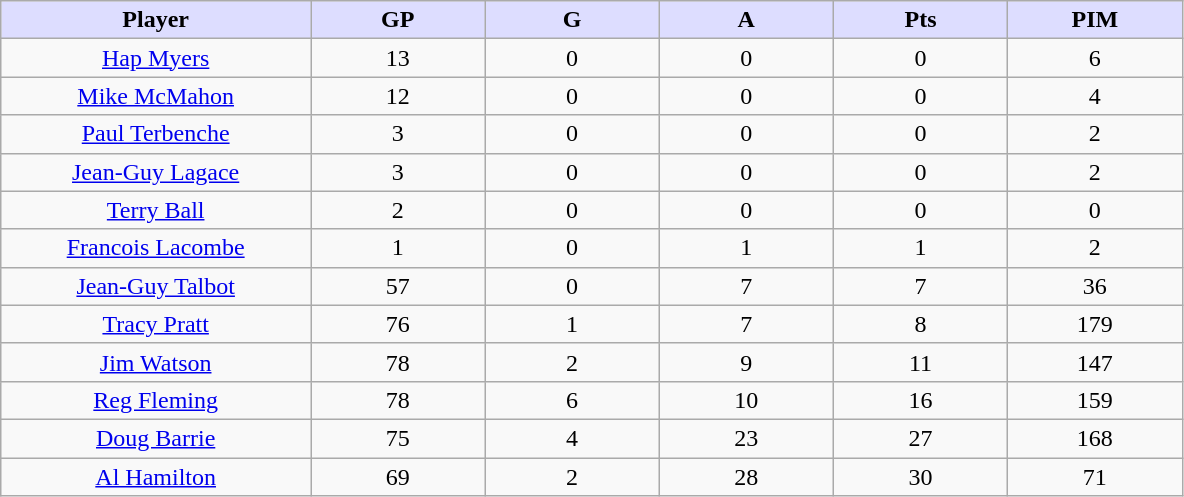<table class="wikitable sortable">
<tr>
<th style="background:#ddf; width:16%;">Player</th>
<th style="background:#ddf; width:9%;">GP</th>
<th style="background:#ddf; width:9%;">G</th>
<th style="background:#ddf; width:9%;">A</th>
<th style="background:#ddf; width:9%;">Pts</th>
<th style="background:#ddf; width:9%;">PIM</th>
</tr>
<tr style="text-align:center;">
<td><a href='#'>Hap Myers</a></td>
<td>13</td>
<td>0</td>
<td>0</td>
<td>0</td>
<td>6</td>
</tr>
<tr style="text-align:center;">
<td><a href='#'>Mike McMahon</a></td>
<td>12</td>
<td>0</td>
<td>0</td>
<td>0</td>
<td>4</td>
</tr>
<tr style="text-align:center;">
<td><a href='#'>Paul Terbenche</a></td>
<td>3</td>
<td>0</td>
<td>0</td>
<td>0</td>
<td>2</td>
</tr>
<tr style="text-align:center;">
<td><a href='#'>Jean-Guy Lagace</a></td>
<td>3</td>
<td>0</td>
<td>0</td>
<td>0</td>
<td>2</td>
</tr>
<tr style="text-align:center;">
<td><a href='#'>Terry Ball</a></td>
<td>2</td>
<td>0</td>
<td>0</td>
<td>0</td>
<td>0</td>
</tr>
<tr style="text-align:center;">
<td><a href='#'>Francois Lacombe</a></td>
<td>1</td>
<td>0</td>
<td>1</td>
<td>1</td>
<td>2</td>
</tr>
<tr style="text-align:center;">
<td><a href='#'>Jean-Guy Talbot</a></td>
<td>57</td>
<td>0</td>
<td>7</td>
<td>7</td>
<td>36</td>
</tr>
<tr style="text-align:center;">
<td><a href='#'>Tracy Pratt</a></td>
<td>76</td>
<td>1</td>
<td>7</td>
<td>8</td>
<td>179</td>
</tr>
<tr style="text-align:center;">
<td><a href='#'>Jim Watson</a></td>
<td>78</td>
<td>2</td>
<td>9</td>
<td>11</td>
<td>147</td>
</tr>
<tr style="text-align:center;">
<td><a href='#'>Reg Fleming</a></td>
<td>78</td>
<td>6</td>
<td>10</td>
<td>16</td>
<td>159</td>
</tr>
<tr style="text-align:center;">
<td><a href='#'>Doug Barrie</a></td>
<td>75</td>
<td>4</td>
<td>23</td>
<td>27</td>
<td>168</td>
</tr>
<tr style="text-align:center;">
<td><a href='#'>Al Hamilton</a></td>
<td>69</td>
<td>2</td>
<td>28</td>
<td>30</td>
<td>71</td>
</tr>
</table>
